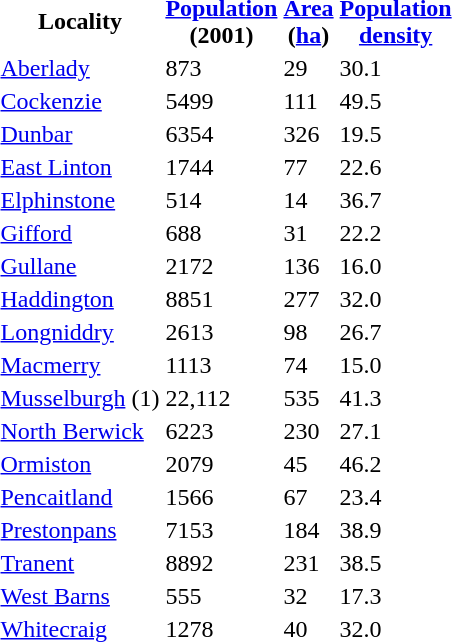<table>
<tr>
<th>Locality</th>
<th><a href='#'>Population</a><br>(2001)</th>
<th><a href='#'>Area</a><br>(<a href='#'>ha</a>)</th>
<th><a href='#'>Population<br>density</a></th>
</tr>
<tr>
<td><a href='#'>Aberlady</a></td>
<td>873</td>
<td>29</td>
<td>30.1</td>
</tr>
<tr>
<td><a href='#'>Cockenzie</a></td>
<td>5499</td>
<td>111</td>
<td>49.5</td>
</tr>
<tr>
<td><a href='#'>Dunbar</a></td>
<td>6354</td>
<td>326</td>
<td>19.5</td>
</tr>
<tr>
<td><a href='#'>East Linton</a></td>
<td>1744</td>
<td>77</td>
<td>22.6</td>
</tr>
<tr>
<td><a href='#'>Elphinstone</a></td>
<td>514</td>
<td>14</td>
<td>36.7</td>
</tr>
<tr>
<td><a href='#'>Gifford</a></td>
<td>688</td>
<td>31</td>
<td>22.2</td>
</tr>
<tr>
<td><a href='#'>Gullane</a></td>
<td>2172</td>
<td>136</td>
<td>16.0</td>
</tr>
<tr>
<td><a href='#'>Haddington</a></td>
<td>8851</td>
<td>277</td>
<td>32.0</td>
</tr>
<tr>
<td><a href='#'>Longniddry</a></td>
<td>2613</td>
<td>98</td>
<td>26.7</td>
</tr>
<tr>
<td><a href='#'>Macmerry</a></td>
<td>1113</td>
<td>74</td>
<td>15.0</td>
</tr>
<tr>
<td><a href='#'>Musselburgh</a> (1)</td>
<td>22,112</td>
<td>535</td>
<td>41.3</td>
</tr>
<tr>
<td><a href='#'>North Berwick</a></td>
<td>6223</td>
<td>230</td>
<td>27.1</td>
</tr>
<tr>
<td><a href='#'>Ormiston</a></td>
<td>2079</td>
<td>45</td>
<td>46.2</td>
</tr>
<tr>
<td><a href='#'>Pencaitland</a></td>
<td>1566</td>
<td>67</td>
<td>23.4</td>
</tr>
<tr>
<td><a href='#'>Prestonpans</a></td>
<td>7153</td>
<td>184</td>
<td>38.9</td>
</tr>
<tr>
<td><a href='#'>Tranent</a></td>
<td>8892</td>
<td>231</td>
<td>38.5</td>
</tr>
<tr>
<td><a href='#'>West Barns</a></td>
<td>555</td>
<td>32</td>
<td>17.3</td>
</tr>
<tr>
<td><a href='#'>Whitecraig</a></td>
<td>1278</td>
<td>40</td>
<td>32.0</td>
</tr>
<tr>
</tr>
</table>
